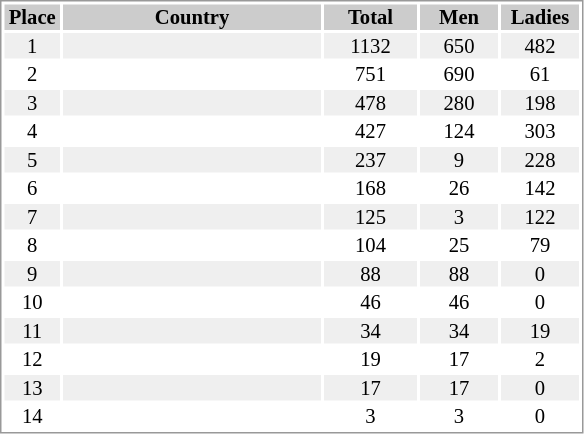<table border="0" style="border: 1px solid #999; background-color:#FFFFFF; text-align:center; font-size:86%; line-height:15px;">
<tr align="center" bgcolor="#CCCCCC">
<th width=35>Place</th>
<th width=170>Country</th>
<th width=60>Total</th>
<th width=50>Men</th>
<th width=50>Ladies</th>
</tr>
<tr bgcolor="#EFEFEF">
<td>1</td>
<td align="left"></td>
<td>1132</td>
<td>650</td>
<td>482</td>
</tr>
<tr>
<td>2</td>
<td align="left"></td>
<td>751</td>
<td>690</td>
<td>61</td>
</tr>
<tr bgcolor="#EFEFEF">
<td>3</td>
<td align="left"></td>
<td>478</td>
<td>280</td>
<td>198</td>
</tr>
<tr>
<td>4</td>
<td align="left"></td>
<td>427</td>
<td>124</td>
<td>303</td>
</tr>
<tr bgcolor="#EFEFEF">
<td>5</td>
<td align="left"></td>
<td>237</td>
<td>9</td>
<td>228</td>
</tr>
<tr>
<td>6</td>
<td align="left"></td>
<td>168</td>
<td>26</td>
<td>142</td>
</tr>
<tr bgcolor="#EFEFEF">
<td>7</td>
<td align="left"></td>
<td>125</td>
<td>3</td>
<td>122</td>
</tr>
<tr>
<td>8</td>
<td align="left"></td>
<td>104</td>
<td>25</td>
<td>79</td>
</tr>
<tr bgcolor="#EFEFEF">
<td>9</td>
<td align="left"></td>
<td>88</td>
<td>88</td>
<td>0</td>
</tr>
<tr>
<td>10</td>
<td align="left"></td>
<td>46</td>
<td>46</td>
<td>0</td>
</tr>
<tr bgcolor="#EFEFEF">
<td>11</td>
<td align="left"></td>
<td>34</td>
<td>34</td>
<td>19</td>
</tr>
<tr>
<td>12</td>
<td align="left"></td>
<td>19</td>
<td>17</td>
<td>2</td>
</tr>
<tr bgcolor="#EFEFEF">
<td>13</td>
<td align="left"></td>
<td>17</td>
<td>17</td>
<td>0</td>
</tr>
<tr>
<td>14</td>
<td align="left"></td>
<td>3</td>
<td>3</td>
<td>0</td>
</tr>
</table>
